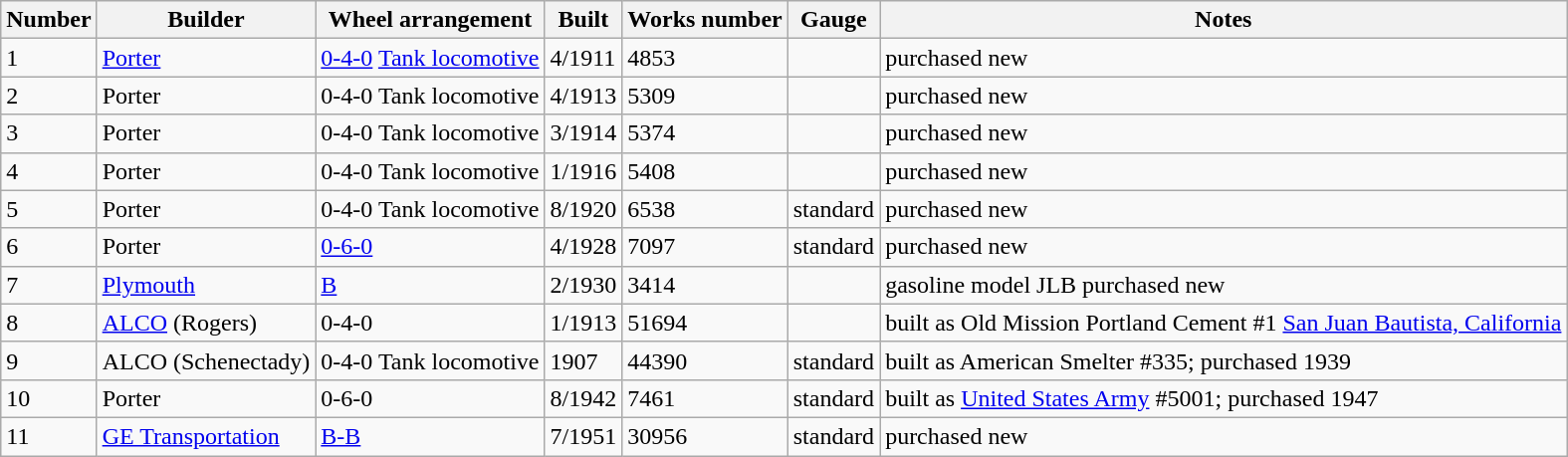<table class="wikitable">
<tr>
<th>Number</th>
<th>Builder</th>
<th>Wheel arrangement</th>
<th>Built</th>
<th>Works number</th>
<th>Gauge</th>
<th>Notes</th>
</tr>
<tr>
<td>1</td>
<td><a href='#'>Porter</a></td>
<td><a href='#'>0-4-0</a> <a href='#'>Tank locomotive</a></td>
<td>4/1911</td>
<td>4853</td>
<td></td>
<td>purchased new</td>
</tr>
<tr>
<td>2</td>
<td>Porter</td>
<td>0-4-0 Tank locomotive</td>
<td>4/1913</td>
<td>5309</td>
<td></td>
<td>purchased new</td>
</tr>
<tr>
<td>3</td>
<td>Porter</td>
<td>0-4-0 Tank locomotive</td>
<td>3/1914</td>
<td>5374</td>
<td></td>
<td>purchased new</td>
</tr>
<tr>
<td>4</td>
<td>Porter</td>
<td>0-4-0 Tank locomotive</td>
<td>1/1916</td>
<td>5408</td>
<td></td>
<td>purchased new</td>
</tr>
<tr>
<td>5</td>
<td>Porter</td>
<td>0-4-0 Tank locomotive</td>
<td>8/1920</td>
<td>6538</td>
<td>standard</td>
<td>purchased new</td>
</tr>
<tr>
<td>6</td>
<td>Porter</td>
<td><a href='#'>0-6-0</a></td>
<td>4/1928</td>
<td>7097</td>
<td>standard</td>
<td>purchased new</td>
</tr>
<tr>
<td>7</td>
<td><a href='#'>Plymouth</a></td>
<td><a href='#'>B</a></td>
<td>2/1930</td>
<td>3414</td>
<td></td>
<td> gasoline model JLB purchased new</td>
</tr>
<tr>
<td>8</td>
<td><a href='#'>ALCO</a> (Rogers)</td>
<td>0-4-0</td>
<td>1/1913</td>
<td>51694</td>
<td></td>
<td>built as Old Mission Portland Cement #1 <a href='#'>San Juan Bautista, California</a></td>
</tr>
<tr>
<td>9</td>
<td>ALCO (Schenectady)</td>
<td>0-4-0 Tank locomotive</td>
<td>1907</td>
<td>44390</td>
<td>standard</td>
<td>built as American Smelter #335; purchased 1939</td>
</tr>
<tr>
<td>10</td>
<td>Porter</td>
<td>0-6-0</td>
<td>8/1942</td>
<td>7461</td>
<td>standard</td>
<td>built as <a href='#'>United States Army</a> #5001; purchased 1947</td>
</tr>
<tr>
<td>11</td>
<td><a href='#'>GE Transportation</a></td>
<td><a href='#'>B-B</a></td>
<td>7/1951</td>
<td>30956</td>
<td>standard</td>
<td>purchased new</td>
</tr>
</table>
